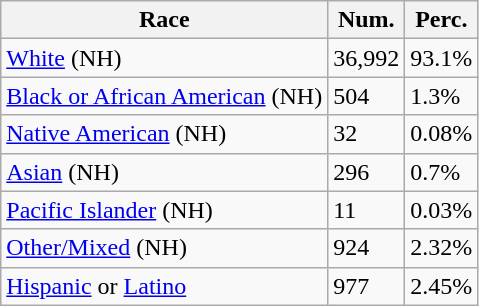<table class="wikitable">
<tr>
<th>Race</th>
<th>Num.</th>
<th>Perc.</th>
</tr>
<tr>
<td><a href='#'>White</a> (NH)</td>
<td>36,992</td>
<td>93.1%</td>
</tr>
<tr>
<td><a href='#'>Black or African American</a> (NH)</td>
<td>504</td>
<td>1.3%</td>
</tr>
<tr>
<td><a href='#'>Native American</a> (NH)</td>
<td>32</td>
<td>0.08%</td>
</tr>
<tr>
<td><a href='#'>Asian</a> (NH)</td>
<td>296</td>
<td>0.7%</td>
</tr>
<tr>
<td><a href='#'>Pacific Islander</a> (NH)</td>
<td>11</td>
<td>0.03%</td>
</tr>
<tr>
<td><a href='#'>Other/Mixed</a> (NH)</td>
<td>924</td>
<td>2.32%</td>
</tr>
<tr>
<td><a href='#'>Hispanic</a> or <a href='#'>Latino</a></td>
<td>977</td>
<td>2.45%</td>
</tr>
</table>
